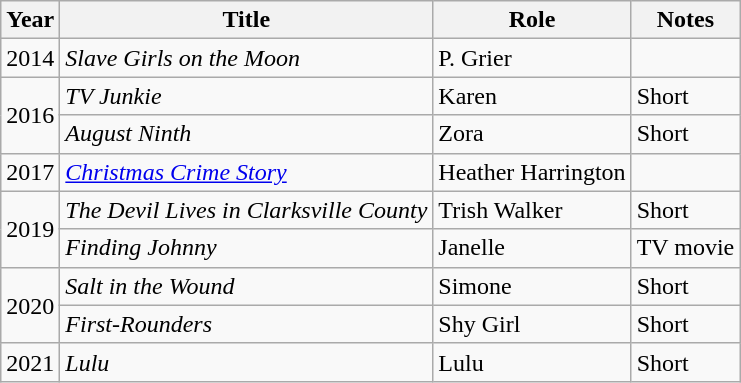<table class="wikitable sortable">
<tr>
<th>Year</th>
<th>Title</th>
<th>Role</th>
<th class="unsortable">Notes</th>
</tr>
<tr>
<td>2014</td>
<td><em>Slave Girls on the Moon</em></td>
<td>P. Grier</td>
<td></td>
</tr>
<tr>
<td rowspan="2">2016</td>
<td><em>TV Junkie</em></td>
<td>Karen</td>
<td>Short</td>
</tr>
<tr>
<td><em>August Ninth</em></td>
<td>Zora</td>
<td>Short</td>
</tr>
<tr>
<td>2017</td>
<td><em><a href='#'>Christmas Crime Story</a></em></td>
<td>Heather Harrington</td>
<td></td>
</tr>
<tr>
<td rowspan="2">2019</td>
<td><em>The Devil Lives in Clarksville County</em></td>
<td>Trish Walker</td>
<td>Short</td>
</tr>
<tr>
<td><em>Finding Johnny</em></td>
<td>Janelle</td>
<td>TV movie</td>
</tr>
<tr>
<td rowspan="2">2020</td>
<td><em>Salt in the Wound</em></td>
<td>Simone</td>
<td>Short</td>
</tr>
<tr>
<td><em>First-Rounders</em></td>
<td>Shy Girl</td>
<td>Short</td>
</tr>
<tr>
<td>2021</td>
<td><em>Lulu</em></td>
<td>Lulu</td>
<td>Short</td>
</tr>
</table>
